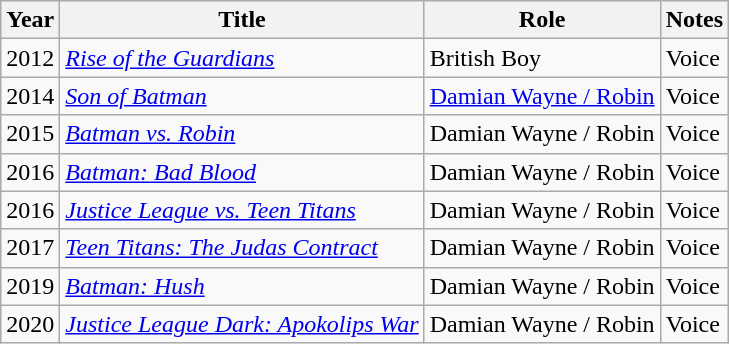<table class="wikitable sortable">
<tr>
<th>Year</th>
<th>Title</th>
<th>Role</th>
<th class="unsortable">Notes</th>
</tr>
<tr>
<td>2012</td>
<td><em><a href='#'>Rise of the Guardians</a></em></td>
<td>British Boy</td>
<td>Voice</td>
</tr>
<tr>
<td>2014</td>
<td><em><a href='#'>Son of Batman</a></em></td>
<td><a href='#'>Damian Wayne / Robin</a></td>
<td>Voice</td>
</tr>
<tr>
<td>2015</td>
<td><em><a href='#'>Batman vs. Robin</a></em></td>
<td>Damian Wayne / Robin</td>
<td>Voice</td>
</tr>
<tr>
<td>2016</td>
<td><em><a href='#'>Batman: Bad Blood</a></em></td>
<td>Damian Wayne / Robin</td>
<td>Voice</td>
</tr>
<tr>
<td>2016</td>
<td><em><a href='#'>Justice League vs. Teen Titans</a></em></td>
<td>Damian Wayne / Robin</td>
<td>Voice</td>
</tr>
<tr>
<td>2017</td>
<td><em><a href='#'>Teen Titans: The Judas Contract</a></em></td>
<td>Damian Wayne / Robin</td>
<td>Voice</td>
</tr>
<tr>
<td>2019</td>
<td><em><a href='#'>Batman: Hush</a></em></td>
<td>Damian Wayne / Robin</td>
<td>Voice</td>
</tr>
<tr>
<td>2020</td>
<td><em><a href='#'>Justice League Dark: Apokolips War</a></em></td>
<td>Damian Wayne / Robin</td>
<td>Voice</td>
</tr>
</table>
